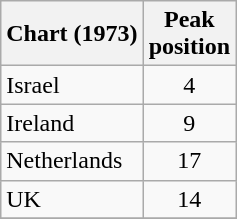<table class="wikitable sortable">
<tr>
<th>Chart (1973)</th>
<th>Peak<br>position</th>
</tr>
<tr>
<td>Israel</td>
<td style="text-align:center;">4</td>
</tr>
<tr>
<td>Ireland</td>
<td style="text-align:center;">9</td>
</tr>
<tr>
<td>Netherlands</td>
<td style="text-align:center;">17</td>
</tr>
<tr>
<td>UK</td>
<td style="text-align:center;">14</td>
</tr>
<tr>
</tr>
</table>
